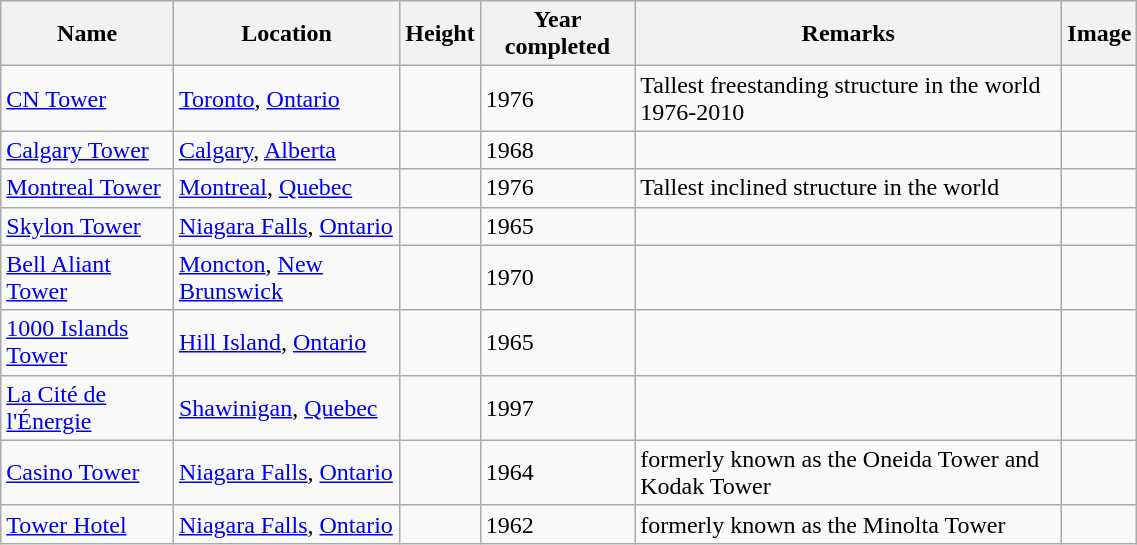<table class="wikitable sortable" style="width:60%;">
<tr>
<th>Name</th>
<th>Location</th>
<th>Height</th>
<th>Year completed</th>
<th>Remarks</th>
<th>Image</th>
</tr>
<tr>
<td><a href='#'>CN Tower</a></td>
<td><a href='#'>Toronto</a>, <a href='#'>Ontario</a></td>
<td></td>
<td>1976</td>
<td>Tallest freestanding structure in the world 1976-2010</td>
<td></td>
</tr>
<tr>
<td><a href='#'>Calgary Tower</a></td>
<td><a href='#'>Calgary</a>, <a href='#'>Alberta</a></td>
<td></td>
<td>1968</td>
<td></td>
<td></td>
</tr>
<tr>
<td><a href='#'>Montreal Tower</a></td>
<td><a href='#'>Montreal</a>, <a href='#'>Quebec</a></td>
<td></td>
<td>1976</td>
<td>Tallest inclined structure in the world</td>
<td></td>
</tr>
<tr>
<td><a href='#'>Skylon Tower</a></td>
<td><a href='#'>Niagara Falls</a>, <a href='#'>Ontario</a></td>
<td></td>
<td>1965</td>
<td></td>
<td></td>
</tr>
<tr>
<td><a href='#'>Bell Aliant Tower</a></td>
<td><a href='#'>Moncton</a>, <a href='#'>New Brunswick</a></td>
<td></td>
<td>1970</td>
<td></td>
<td></td>
</tr>
<tr>
<td><a href='#'>1000 Islands Tower</a></td>
<td><a href='#'>Hill Island</a>, <a href='#'>Ontario</a></td>
<td></td>
<td>1965</td>
<td></td>
<td></td>
</tr>
<tr>
<td><a href='#'>La Cité de l'Énergie</a></td>
<td><a href='#'>Shawinigan</a>, <a href='#'>Quebec</a></td>
<td></td>
<td>1997</td>
<td></td>
<td></td>
</tr>
<tr>
<td><a href='#'>Casino Tower</a></td>
<td><a href='#'>Niagara Falls</a>, <a href='#'>Ontario</a></td>
<td></td>
<td>1964</td>
<td>formerly known as the Oneida Tower and Kodak Tower</td>
<td></td>
</tr>
<tr>
<td><a href='#'>Tower Hotel</a></td>
<td><a href='#'>Niagara Falls</a>, <a href='#'>Ontario</a></td>
<td></td>
<td>1962</td>
<td>formerly known as the Minolta Tower</td>
<td></td>
</tr>
</table>
